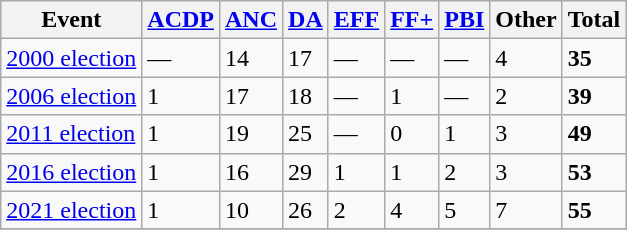<table class="wikitable">
<tr>
<th>Event</th>
<th><a href='#'>ACDP</a></th>
<th><a href='#'>ANC</a></th>
<th><a href='#'>DA</a></th>
<th><a href='#'>EFF</a></th>
<th><a href='#'>FF+</a></th>
<th><a href='#'>PBI</a></th>
<th>Other</th>
<th>Total</th>
</tr>
<tr>
<td><a href='#'>2000 election</a></td>
<td>—</td>
<td>14</td>
<td>17</td>
<td>—</td>
<td>—</td>
<td>—</td>
<td>4</td>
<td><strong>35</strong></td>
</tr>
<tr>
<td><a href='#'>2006 election</a></td>
<td>1</td>
<td>17</td>
<td>18</td>
<td>—</td>
<td>1</td>
<td>—</td>
<td>2</td>
<td><strong>39</strong></td>
</tr>
<tr>
<td><a href='#'>2011 election</a></td>
<td>1</td>
<td>19</td>
<td>25</td>
<td>—</td>
<td>0</td>
<td>1</td>
<td>3</td>
<td><strong>49</strong></td>
</tr>
<tr>
<td><a href='#'>2016 election</a></td>
<td>1</td>
<td>16</td>
<td>29</td>
<td>1</td>
<td>1</td>
<td>2</td>
<td>3</td>
<td><strong>53</strong></td>
</tr>
<tr>
<td><a href='#'>2021 election</a></td>
<td>1</td>
<td>10</td>
<td>26</td>
<td>2</td>
<td>4</td>
<td>5</td>
<td>7</td>
<td><strong>55</strong></td>
</tr>
<tr>
</tr>
</table>
